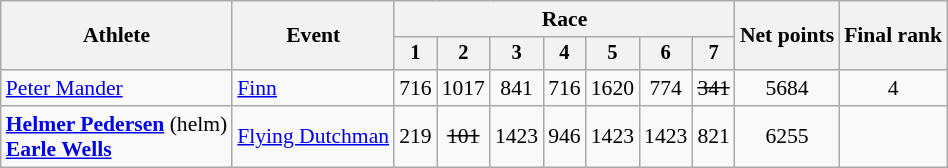<table class="wikitable" style="font-size:90%">
<tr>
<th rowspan=2>Athlete</th>
<th rowspan=2>Event</th>
<th colspan=7>Race</th>
<th rowspan=2>Net points</th>
<th rowspan=2>Final rank</th>
</tr>
<tr style="font-size:95%">
<th>1</th>
<th>2</th>
<th>3</th>
<th>4</th>
<th>5</th>
<th>6</th>
<th>7</th>
</tr>
<tr align=center>
<td align=left><a href='#'>Peter Mander</a></td>
<td align=left><a href='#'>Finn</a></td>
<td>716</td>
<td>1017</td>
<td>841</td>
<td>716</td>
<td>1620</td>
<td>774</td>
<td><s>341</s></td>
<td>5684</td>
<td>4</td>
</tr>
<tr align=center>
<td align=left><strong><a href='#'>Helmer Pedersen</a></strong> (helm)<br><strong><a href='#'>Earle Wells</a></strong></td>
<td align=left><a href='#'>Flying Dutchman</a></td>
<td>219</td>
<td><s>101<br></s></td>
<td>1423</td>
<td>946</td>
<td>1423</td>
<td>1423</td>
<td>821</td>
<td>6255</td>
<td></td>
</tr>
</table>
